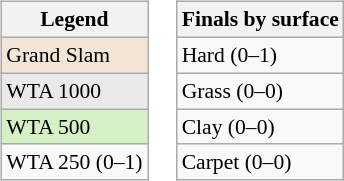<table>
<tr valign=top>
<td><br><table class=wikitable style="font-size:90%;">
<tr>
<th>Legend</th>
</tr>
<tr>
<td bgcolor=f3e6d7>Grand Slam</td>
</tr>
<tr>
<td bgcolor=e9e9e9>WTA 1000</td>
</tr>
<tr>
<td bgcolor=d4f1c5>WTA 500</td>
</tr>
<tr>
<td>WTA 250 (0–1)</td>
</tr>
</table>
</td>
<td><br><table class=wikitable style="font-size:90%;">
<tr>
<th>Finals by surface</th>
</tr>
<tr>
<td>Hard (0–1)</td>
</tr>
<tr>
<td>Grass (0–0)</td>
</tr>
<tr>
<td>Clay (0–0)</td>
</tr>
<tr>
<td>Carpet (0–0)</td>
</tr>
</table>
</td>
</tr>
</table>
